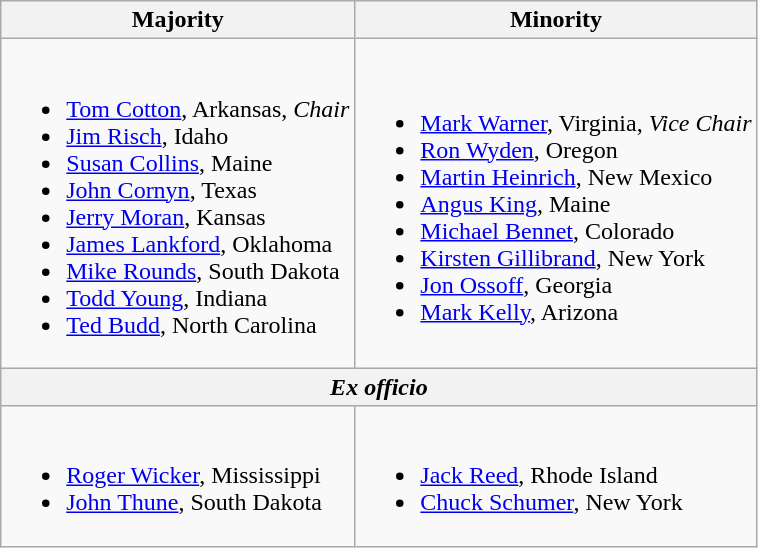<table class=wikitable>
<tr>
<th>Majority</th>
<th>Minority</th>
</tr>
<tr>
<td><br><ul><li><a href='#'>Tom Cotton</a>, Arkansas, <em>Chair</em></li><li><a href='#'>Jim Risch</a>, Idaho</li><li><a href='#'>Susan Collins</a>, Maine</li><li><a href='#'>John Cornyn</a>, Texas</li><li><a href='#'>Jerry Moran</a>, Kansas</li><li><a href='#'>James Lankford</a>, Oklahoma</li><li><a href='#'>Mike Rounds</a>, South Dakota</li><li><a href='#'>Todd Young</a>, Indiana</li><li><a href='#'>Ted Budd</a>, North Carolina</li></ul></td>
<td><br><ul><li><a href='#'>Mark Warner</a>, Virginia, <em>Vice Chair</em></li><li><a href='#'>Ron Wyden</a>, Oregon</li><li><a href='#'>Martin Heinrich</a>, New Mexico</li><li><span><a href='#'>Angus King</a>, Maine</span></li><li><a href='#'>Michael Bennet</a>, Colorado</li><li><a href='#'>Kirsten Gillibrand</a>, New York</li><li><a href='#'>Jon Ossoff</a>, Georgia</li><li><a href='#'>Mark Kelly</a>, Arizona</li></ul></td>
</tr>
<tr>
<th colspan=2><em>Ex officio</em></th>
</tr>
<tr>
<td><br><ul><li><a href='#'>Roger Wicker</a>, Mississippi</li><li><a href='#'>John Thune</a>, South Dakota</li></ul></td>
<td><br><ul><li><a href='#'>Jack Reed</a>, Rhode Island</li><li><a href='#'>Chuck Schumer</a>, New York</li></ul></td>
</tr>
</table>
